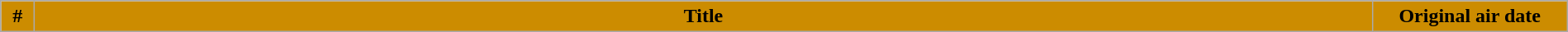<table class="wikitable plainrowheaders" style="width:100%; margin:auto; background:#FFFFFF;">
<tr>
<th style="background-color:#CC8C00;" width="20">#</th>
<th style="background-color:#CC8C00;">Title</th>
<th style="background-color:#CC8C00;" width="150">Original air date<br>










</th>
</tr>
</table>
